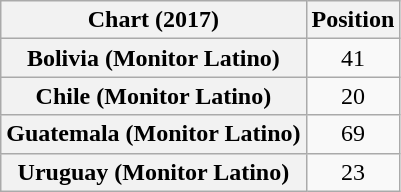<table class="wikitable plainrowheaders sortable" style="text-align:center">
<tr>
<th scope="col">Chart (2017)</th>
<th scope="col">Position</th>
</tr>
<tr>
<th scope="row">Bolivia (Monitor Latino)</th>
<td>41</td>
</tr>
<tr>
<th scope="row">Chile (Monitor Latino)</th>
<td>20</td>
</tr>
<tr>
<th scope="row">Guatemala (Monitor Latino)</th>
<td>69</td>
</tr>
<tr>
<th scope="row">Uruguay (Monitor Latino)</th>
<td>23</td>
</tr>
</table>
